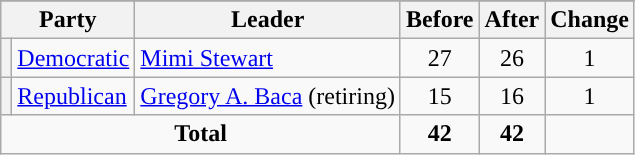<table class="wikitable" style="text-align:center;">
<tr>
</tr>
<tr>
<th colspan="2">Party</th>
<th>Leader</th>
<th>Before</th>
<th>After</th>
<th>Change</th>
</tr>
<tr>
<th style="background-color:"></th>
<td style="text-align:left;"><a href='#'>Democratic</a></td>
<td style="text-align:left;"><a href='#'>Mimi Stewart</a></td>
<td>27</td>
<td>26</td>
<td> 1</td>
</tr>
<tr>
<th style="background-color:"></th>
<td style="text-align:left;"><a href='#'>Republican</a></td>
<td style="text-align:left;"><a href='#'>Gregory A. Baca</a> (retiring)</td>
<td>15</td>
<td>16</td>
<td> 1</td>
</tr>
<tr>
<td colspan="3"><strong>Total</strong></td>
<td><strong>42</strong></td>
<td><strong>42</strong></td>
<td></td>
</tr>
</table>
